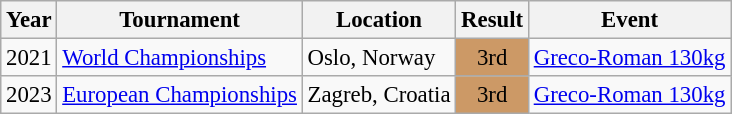<table class="wikitable" style="font-size:95%;">
<tr>
<th>Year</th>
<th>Tournament</th>
<th>Location</th>
<th>Result</th>
<th>Event</th>
</tr>
<tr>
<td>2021</td>
<td><a href='#'>World Championships</a></td>
<td>Oslo, Norway</td>
<td align="center" bgcolor="cc9966">3rd</td>
<td><a href='#'>Greco-Roman 130kg</a></td>
</tr>
<tr>
<td>2023</td>
<td><a href='#'>European Championships</a></td>
<td>Zagreb, Croatia</td>
<td align="center" bgcolor="cc9966">3rd</td>
<td><a href='#'>Greco-Roman 130kg</a></td>
</tr>
</table>
